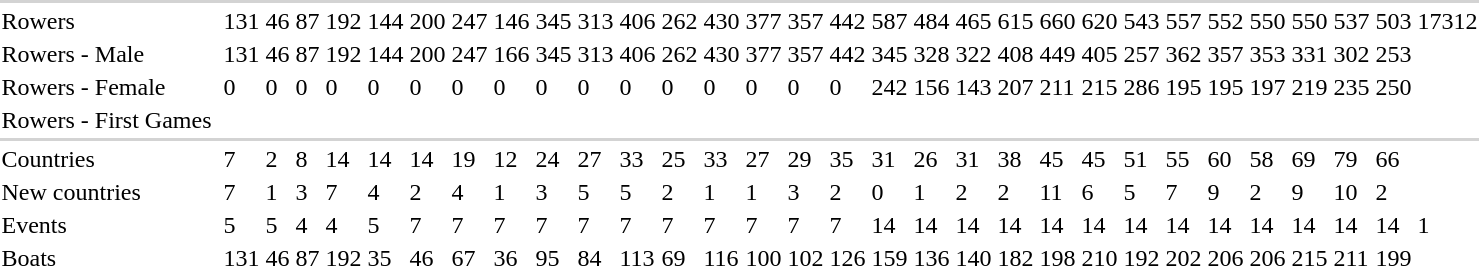<table>
<tr>
</tr>
<tr>
</tr>
<tr>
</tr>
<tr>
</tr>
<tr>
</tr>
<tr>
</tr>
<tr>
</tr>
<tr>
</tr>
<tr>
</tr>
<tr>
</tr>
<tr>
</tr>
<tr>
</tr>
<tr>
</tr>
<tr>
</tr>
<tr>
</tr>
<tr>
</tr>
<tr>
</tr>
<tr>
</tr>
<tr>
</tr>
<tr>
</tr>
<tr>
</tr>
<tr>
</tr>
<tr>
</tr>
<tr>
</tr>
<tr>
</tr>
<tr>
</tr>
<tr>
</tr>
<tr>
</tr>
<tr>
</tr>
<tr>
</tr>
<tr>
</tr>
<tr>
</tr>
<tr style="border: 1px solid black; border-bottom: 3px solid grey; padding: 5px;" | bottom>
</tr>
<tr>
</tr>
<tr>
</tr>
<tr>
</tr>
<tr>
</tr>
<tr>
</tr>
<tr>
</tr>
<tr>
</tr>
<tr>
</tr>
<tr style="border: 1px solid black; border-bottom: 3px solid grey; padding: 5px;" | bottom>
</tr>
<tr>
</tr>
<tr>
</tr>
<tr>
</tr>
<tr>
</tr>
<tr>
</tr>
<tr>
</tr>
<tr>
</tr>
<tr>
</tr>
<tr>
</tr>
<tr>
</tr>
<tr>
</tr>
<tr>
</tr>
<tr>
</tr>
<tr>
</tr>
<tr>
</tr>
<tr>
</tr>
<tr>
</tr>
<tr>
</tr>
<tr>
</tr>
<tr>
</tr>
<tr>
</tr>
<tr>
</tr>
<tr>
</tr>
<tr>
</tr>
<tr>
</tr>
<tr>
</tr>
<tr>
</tr>
<tr>
</tr>
<tr>
</tr>
<tr>
</tr>
<tr>
</tr>
<tr>
</tr>
<tr>
</tr>
<tr>
</tr>
<tr>
</tr>
<tr>
</tr>
<tr>
</tr>
<tr>
</tr>
<tr>
</tr>
<tr>
</tr>
<tr>
</tr>
<tr>
</tr>
<tr>
</tr>
<tr>
</tr>
<tr>
</tr>
<tr style="border: 1px solid black; border-bottom: 3px solid grey; padding: 5px;" | bottom>
</tr>
<tr>
</tr>
<tr>
</tr>
<tr>
</tr>
<tr>
</tr>
<tr style="border: 1px solid black; border-bottom: 3px solid grey; padding: 5px;" | bottom>
</tr>
<tr>
</tr>
<tr>
</tr>
<tr>
</tr>
<tr>
</tr>
<tr>
</tr>
<tr>
</tr>
<tr>
</tr>
<tr>
</tr>
<tr>
</tr>
<tr>
</tr>
<tr>
</tr>
<tr>
</tr>
<tr>
</tr>
<tr>
</tr>
<tr>
</tr>
<tr>
</tr>
<tr>
</tr>
<tr>
</tr>
<tr>
</tr>
<tr>
</tr>
<tr>
</tr>
<tr>
</tr>
<tr>
</tr>
<tr>
</tr>
<tr>
</tr>
<tr>
<td colspan=32 bgcolor=lightgray></td>
</tr>
<tr>
<td>Rowers</td>
<td></td>
<td>131</td>
<td>46</td>
<td>87</td>
<td>192</td>
<td>144</td>
<td>200</td>
<td>247</td>
<td>146</td>
<td>345</td>
<td>313</td>
<td>406</td>
<td>262</td>
<td>430</td>
<td>377</td>
<td>357</td>
<td>442</td>
<td>587</td>
<td>484</td>
<td>465</td>
<td>615</td>
<td>660</td>
<td>620</td>
<td>543</td>
<td>557</td>
<td>552</td>
<td>550</td>
<td>550</td>
<td>537</td>
<td>503</td>
<td>17312</td>
</tr>
<tr>
<td>Rowers - Male</td>
<td></td>
<td>131</td>
<td>46</td>
<td>87</td>
<td>192</td>
<td>144</td>
<td>200</td>
<td>247</td>
<td>166</td>
<td>345</td>
<td>313</td>
<td>406</td>
<td>262</td>
<td>430</td>
<td>377</td>
<td>357</td>
<td>442</td>
<td>345</td>
<td>328</td>
<td>322</td>
<td>408</td>
<td>449</td>
<td>405</td>
<td>257</td>
<td>362</td>
<td>357</td>
<td>353</td>
<td>331</td>
<td>302</td>
<td>253</td>
<td></td>
</tr>
<tr>
<td>Rowers - Female</td>
<td></td>
<td>0</td>
<td>0</td>
<td>0</td>
<td>0</td>
<td>0</td>
<td>0</td>
<td>0</td>
<td>0</td>
<td>0</td>
<td>0</td>
<td>0</td>
<td>0</td>
<td>0</td>
<td>0</td>
<td>0</td>
<td>0</td>
<td>242</td>
<td>156</td>
<td>143</td>
<td>207</td>
<td>211</td>
<td>215</td>
<td>286</td>
<td>195</td>
<td>195</td>
<td>197</td>
<td>219</td>
<td>235</td>
<td>250</td>
<td></td>
</tr>
<tr>
<td>Rowers - First Games</td>
<td></td>
<td></td>
<td></td>
<td></td>
<td></td>
<td></td>
<td></td>
<td></td>
<td></td>
<td></td>
<td></td>
<td></td>
<td></td>
<td></td>
<td></td>
<td></td>
<td></td>
<td></td>
<td></td>
<td></td>
<td></td>
<td></td>
<td></td>
<td></td>
<td></td>
<td></td>
<td></td>
<td></td>
<td></td>
<td></td>
<td></td>
</tr>
<tr>
<td colspan=32 bgcolor=lightgray></td>
</tr>
<tr>
<td>Countries</td>
<td></td>
<td>7</td>
<td>2</td>
<td>8</td>
<td>14</td>
<td>14</td>
<td>14</td>
<td>19</td>
<td>12</td>
<td>24</td>
<td>27</td>
<td>33</td>
<td>25</td>
<td>33</td>
<td>27</td>
<td>29</td>
<td>35</td>
<td>31</td>
<td>26</td>
<td>31</td>
<td>38</td>
<td>45</td>
<td>45</td>
<td>51</td>
<td>55</td>
<td>60</td>
<td>58</td>
<td>69</td>
<td>79</td>
<td>66</td>
<td></td>
</tr>
<tr>
<td>New countries</td>
<td></td>
<td>7</td>
<td>1</td>
<td>3</td>
<td>7</td>
<td>4</td>
<td>2</td>
<td>4</td>
<td>1</td>
<td>3</td>
<td>5</td>
<td>5</td>
<td>2</td>
<td>1</td>
<td>1</td>
<td>3</td>
<td>2</td>
<td>0</td>
<td>1</td>
<td>2</td>
<td>2</td>
<td>11</td>
<td>6</td>
<td>5</td>
<td>7</td>
<td>9</td>
<td>2</td>
<td>9</td>
<td>10</td>
<td>2</td>
<td></td>
</tr>
<tr>
<td>Events</td>
<td></td>
<td>5</td>
<td>5</td>
<td>4</td>
<td>4</td>
<td>5</td>
<td>7</td>
<td>7</td>
<td>7</td>
<td>7</td>
<td>7</td>
<td>7</td>
<td>7</td>
<td>7</td>
<td>7</td>
<td>7</td>
<td>7</td>
<td>14</td>
<td>14</td>
<td>14</td>
<td>14</td>
<td>14</td>
<td>14</td>
<td>14</td>
<td>14</td>
<td>14</td>
<td>14</td>
<td>14</td>
<td>14</td>
<td>14</td>
<td>1</td>
</tr>
<tr>
<td>Boats</td>
<td></td>
<td>131</td>
<td>46</td>
<td>87</td>
<td>192</td>
<td>35</td>
<td>46</td>
<td>67</td>
<td>36</td>
<td>95</td>
<td>84</td>
<td>113</td>
<td>69</td>
<td>116</td>
<td>100</td>
<td>102</td>
<td>126</td>
<td>159</td>
<td>136</td>
<td>140</td>
<td>182</td>
<td>198</td>
<td>210</td>
<td>192</td>
<td>202</td>
<td>206</td>
<td>206</td>
<td>215</td>
<td>211</td>
<td>199</td>
<td></td>
</tr>
<tr>
</tr>
</table>
